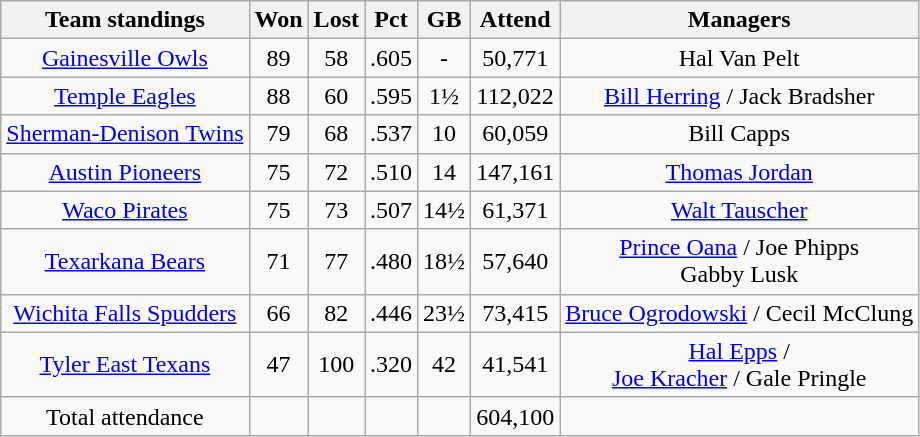<table class="wikitable" style="text-align:center">
<tr>
<th>Team standings</th>
<th>Won</th>
<th>Lost</th>
<th>Pct</th>
<th>GB</th>
<th>Attend</th>
<th>Managers</th>
</tr>
<tr>
<td><a href='#'>Gainesville Owls</a></td>
<td>89</td>
<td>58</td>
<td>.605</td>
<td>-</td>
<td>50,771</td>
<td>Hal Van Pelt</td>
</tr>
<tr>
<td><a href='#'>Temple Eagles</a></td>
<td>88</td>
<td>60</td>
<td>.595</td>
<td>1½</td>
<td>112,022</td>
<td><a href='#'>Bill Herring</a> / Jack Bradsher</td>
</tr>
<tr>
<td><a href='#'>Sherman-Denison Twins</a></td>
<td>79</td>
<td>68</td>
<td>.537</td>
<td>10</td>
<td>60,059</td>
<td>Bill Capps</td>
</tr>
<tr>
<td><a href='#'>Austin Pioneers</a></td>
<td>75</td>
<td>72</td>
<td>.510</td>
<td>14</td>
<td>147,161</td>
<td><a href='#'>Thomas Jordan</a></td>
</tr>
<tr>
<td><a href='#'>Waco Pirates</a></td>
<td>75</td>
<td>73</td>
<td>.507</td>
<td>14½</td>
<td>61,371</td>
<td><a href='#'>Walt Tauscher</a></td>
</tr>
<tr>
<td><a href='#'>Texarkana Bears</a></td>
<td>71</td>
<td>77</td>
<td>.480</td>
<td>18½</td>
<td>57,640</td>
<td><a href='#'>Prince Oana</a> / Joe Phipps <br> Gabby Lusk</td>
</tr>
<tr>
<td><a href='#'>Wichita Falls Spudders</a></td>
<td>66</td>
<td>82</td>
<td>.446</td>
<td>23½</td>
<td>73,415</td>
<td><a href='#'>Bruce Ogrodowski</a> / Cecil McClung</td>
</tr>
<tr>
<td><a href='#'>Tyler East Texans</a></td>
<td>47</td>
<td>100</td>
<td>.320</td>
<td>42</td>
<td>41,541</td>
<td><a href='#'>Hal Epps</a> /<br> <a href='#'>Joe Kracher</a> / Gale Pringle</td>
</tr>
<tr>
<td>Total attendance</td>
<td></td>
<td></td>
<td></td>
<td></td>
<td>604,100</td>
</tr>
</table>
